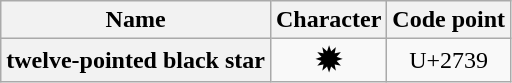<table class="wikitable" style="text-align:center;">
<tr>
<th>Name</th>
<th>Character</th>
<th>Code point</th>
</tr>
<tr>
<th>twelve-pointed black star</th>
<td style="font-size:150%; padding:0">✹</td>
<td>U+2739</td>
</tr>
</table>
